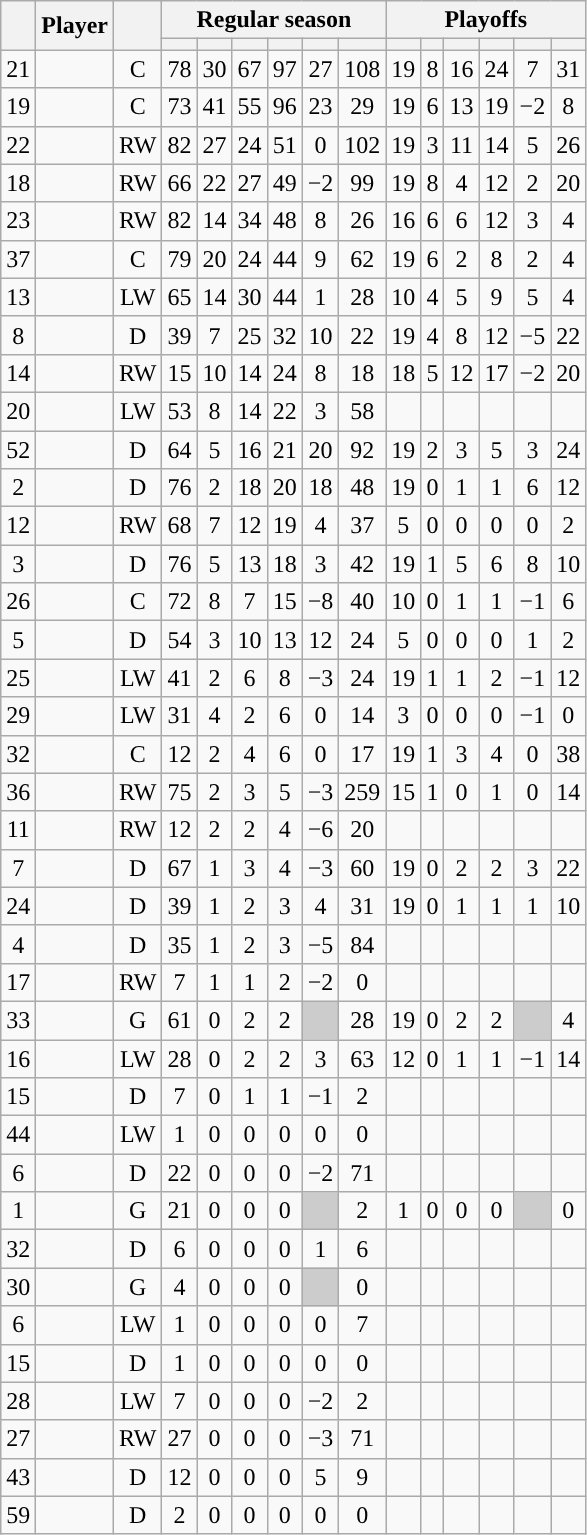<table class="wikitable sortable plainrowheaders" style="text-align:center;">
<tr>
<th scope="col" data-sort-type="number" rowspan="2"></th>
<th scope="col" rowspan="2">Player</th>
<th scope="col" rowspan="2"></th>
<th scope=colgroup colspan=6>Regular season</th>
<th scope=colgroup colspan=6>Playoffs</th>
</tr>
<tr>
<th scope="col" data-sort-type="number"></th>
<th scope="col" data-sort-type="number"></th>
<th scope="col" data-sort-type="number"></th>
<th scope="col" data-sort-type="number"></th>
<th scope="col" data-sort-type="number"></th>
<th scope="col" data-sort-type="number"></th>
<th scope="col" data-sort-type="number"></th>
<th scope="col" data-sort-type="number"></th>
<th scope="col" data-sort-type="number"></th>
<th scope="col" data-sort-type="number"></th>
<th scope="col" data-sort-type="number"></th>
<th scope="col" data-sort-type="number"></th>
</tr>
<tr>
<td scope="row">21</td>
<td align="left"></td>
<td>C</td>
<td>78</td>
<td>30</td>
<td>67</td>
<td>97</td>
<td>27</td>
<td>108</td>
<td>19</td>
<td>8</td>
<td>16</td>
<td>24</td>
<td>7</td>
<td>31</td>
</tr>
<tr>
<td scope="row">19</td>
<td align="left"></td>
<td>C</td>
<td>73</td>
<td>41</td>
<td>55</td>
<td>96</td>
<td>23</td>
<td>29</td>
<td>19</td>
<td>6</td>
<td>13</td>
<td>19</td>
<td>−2</td>
<td>8</td>
</tr>
<tr>
<td scope="row">22</td>
<td align="left"></td>
<td>RW</td>
<td>82</td>
<td>27</td>
<td>24</td>
<td>51</td>
<td>0</td>
<td>102</td>
<td>19</td>
<td>3</td>
<td>11</td>
<td>14</td>
<td>5</td>
<td>26</td>
</tr>
<tr>
<td scope="row">18</td>
<td align="left"></td>
<td>RW</td>
<td>66</td>
<td>22</td>
<td>27</td>
<td>49</td>
<td>−2</td>
<td>99</td>
<td>19</td>
<td>8</td>
<td>4</td>
<td>12</td>
<td>2</td>
<td>20</td>
</tr>
<tr>
<td scope="row">23</td>
<td align="left"></td>
<td>RW</td>
<td>82</td>
<td>14</td>
<td>34</td>
<td>48</td>
<td>8</td>
<td>26</td>
<td>16</td>
<td>6</td>
<td>6</td>
<td>12</td>
<td>3</td>
<td>4</td>
</tr>
<tr>
<td scope="row">37</td>
<td align="left"></td>
<td>C</td>
<td>79</td>
<td>20</td>
<td>24</td>
<td>44</td>
<td>9</td>
<td>62</td>
<td>19</td>
<td>6</td>
<td>2</td>
<td>8</td>
<td>2</td>
<td>4</td>
</tr>
<tr>
<td scope="row">13</td>
<td align="left"></td>
<td>LW</td>
<td>65</td>
<td>14</td>
<td>30</td>
<td>44</td>
<td>1</td>
<td>28</td>
<td>10</td>
<td>4</td>
<td>5</td>
<td>9</td>
<td>5</td>
<td>4</td>
</tr>
<tr>
<td scope="row">8</td>
<td align="left"></td>
<td>D</td>
<td>39</td>
<td>7</td>
<td>25</td>
<td>32</td>
<td>10</td>
<td>22</td>
<td>19</td>
<td>4</td>
<td>8</td>
<td>12</td>
<td>−5</td>
<td>22</td>
</tr>
<tr>
<td scope="row">14</td>
<td align="left"></td>
<td>RW</td>
<td>15</td>
<td>10</td>
<td>14</td>
<td>24</td>
<td>8</td>
<td>18</td>
<td>18</td>
<td>5</td>
<td>12</td>
<td>17</td>
<td>−2</td>
<td>20</td>
</tr>
<tr>
<td scope="row">20</td>
<td align="left"></td>
<td>LW</td>
<td>53</td>
<td>8</td>
<td>14</td>
<td>22</td>
<td>3</td>
<td>58</td>
<td></td>
<td></td>
<td></td>
<td></td>
<td></td>
<td></td>
</tr>
<tr>
<td scope="row">52</td>
<td align="left"></td>
<td>D</td>
<td>64</td>
<td>5</td>
<td>16</td>
<td>21</td>
<td>20</td>
<td>92</td>
<td>19</td>
<td>2</td>
<td>3</td>
<td>5</td>
<td>3</td>
<td>24</td>
</tr>
<tr>
<td scope="row">2</td>
<td align="left"></td>
<td>D</td>
<td>76</td>
<td>2</td>
<td>18</td>
<td>20</td>
<td>18</td>
<td>48</td>
<td>19</td>
<td>0</td>
<td>1</td>
<td>1</td>
<td>6</td>
<td>12</td>
</tr>
<tr>
<td scope="row">12</td>
<td align="left"></td>
<td>RW</td>
<td>68</td>
<td>7</td>
<td>12</td>
<td>19</td>
<td>4</td>
<td>37</td>
<td>5</td>
<td>0</td>
<td>0</td>
<td>0</td>
<td>0</td>
<td>2</td>
</tr>
<tr>
<td scope="row">3</td>
<td align="left"></td>
<td>D</td>
<td>76</td>
<td>5</td>
<td>13</td>
<td>18</td>
<td>3</td>
<td>42</td>
<td>19</td>
<td>1</td>
<td>5</td>
<td>6</td>
<td>8</td>
<td>10</td>
</tr>
<tr>
<td scope="row">26</td>
<td align="left"></td>
<td>C</td>
<td>72</td>
<td>8</td>
<td>7</td>
<td>15</td>
<td>−8</td>
<td>40</td>
<td>10</td>
<td>0</td>
<td>1</td>
<td>1</td>
<td>−1</td>
<td>6</td>
</tr>
<tr>
<td scope="row">5</td>
<td align="left"></td>
<td>D</td>
<td>54</td>
<td>3</td>
<td>10</td>
<td>13</td>
<td>12</td>
<td>24</td>
<td>5</td>
<td>0</td>
<td>0</td>
<td>0</td>
<td>1</td>
<td>2</td>
</tr>
<tr>
<td scope="row">25</td>
<td align="left"></td>
<td>LW</td>
<td>41</td>
<td>2</td>
<td>6</td>
<td>8</td>
<td>−3</td>
<td>24</td>
<td>19</td>
<td>1</td>
<td>1</td>
<td>2</td>
<td>−1</td>
<td>12</td>
</tr>
<tr>
<td scope="row">29</td>
<td align="left"></td>
<td>LW</td>
<td>31</td>
<td>4</td>
<td>2</td>
<td>6</td>
<td>0</td>
<td>14</td>
<td>3</td>
<td>0</td>
<td>0</td>
<td>0</td>
<td>−1</td>
<td>0</td>
</tr>
<tr>
<td scope="row">32</td>
<td align="left"></td>
<td>C</td>
<td>12</td>
<td>2</td>
<td>4</td>
<td>6</td>
<td>0</td>
<td>17</td>
<td>19</td>
<td>1</td>
<td>3</td>
<td>4</td>
<td>0</td>
<td>38</td>
</tr>
<tr>
<td scope="row">36</td>
<td align="left"></td>
<td>RW</td>
<td>75</td>
<td>2</td>
<td>3</td>
<td>5</td>
<td>−3</td>
<td>259</td>
<td>15</td>
<td>1</td>
<td>0</td>
<td>1</td>
<td>0</td>
<td>14</td>
</tr>
<tr>
<td scope="row">11</td>
<td align="left"></td>
<td>RW</td>
<td>12</td>
<td>2</td>
<td>2</td>
<td>4</td>
<td>−6</td>
<td>20</td>
<td></td>
<td></td>
<td></td>
<td></td>
<td></td>
<td></td>
</tr>
<tr>
<td scope="row">7</td>
<td align="left"></td>
<td>D</td>
<td>67</td>
<td>1</td>
<td>3</td>
<td>4</td>
<td>−3</td>
<td>60</td>
<td>19</td>
<td>0</td>
<td>2</td>
<td>2</td>
<td>3</td>
<td>22</td>
</tr>
<tr>
<td scope="row">24</td>
<td align="left"></td>
<td>D</td>
<td>39</td>
<td>1</td>
<td>2</td>
<td>3</td>
<td>4</td>
<td>31</td>
<td>19</td>
<td>0</td>
<td>1</td>
<td>1</td>
<td>1</td>
<td>10</td>
</tr>
<tr>
<td scope="row">4</td>
<td align="left"></td>
<td>D</td>
<td>35</td>
<td>1</td>
<td>2</td>
<td>3</td>
<td>−5</td>
<td>84</td>
<td></td>
<td></td>
<td></td>
<td></td>
<td></td>
<td></td>
</tr>
<tr>
<td scope="row">17</td>
<td align="left"></td>
<td>RW</td>
<td>7</td>
<td>1</td>
<td>1</td>
<td>2</td>
<td>−2</td>
<td>0</td>
<td></td>
<td></td>
<td></td>
<td></td>
<td></td>
<td></td>
</tr>
<tr>
<td scope="row">33</td>
<td align="left"></td>
<td>G</td>
<td>61</td>
<td>0</td>
<td>2</td>
<td>2</td>
<td style="background:#ccc"></td>
<td>28</td>
<td>19</td>
<td>0</td>
<td>2</td>
<td>2</td>
<td style="background:#ccc"></td>
<td>4</td>
</tr>
<tr>
<td scope="row">16</td>
<td align="left"></td>
<td>LW</td>
<td>28</td>
<td>0</td>
<td>2</td>
<td>2</td>
<td>3</td>
<td>63</td>
<td>12</td>
<td>0</td>
<td>1</td>
<td>1</td>
<td>−1</td>
<td>14</td>
</tr>
<tr>
<td scope="row">15</td>
<td align="left"></td>
<td>D</td>
<td>7</td>
<td>0</td>
<td>1</td>
<td>1</td>
<td>−1</td>
<td>2</td>
<td></td>
<td></td>
<td></td>
<td></td>
<td></td>
<td></td>
</tr>
<tr>
<td scope="row">44</td>
<td align="left"></td>
<td>LW</td>
<td>1</td>
<td>0</td>
<td>0</td>
<td>0</td>
<td>0</td>
<td>0</td>
<td></td>
<td></td>
<td></td>
<td></td>
<td></td>
<td></td>
</tr>
<tr>
<td scope="row">6</td>
<td align="left"></td>
<td>D</td>
<td>22</td>
<td>0</td>
<td>0</td>
<td>0</td>
<td>−2</td>
<td>71</td>
<td></td>
<td></td>
<td></td>
<td></td>
<td></td>
<td></td>
</tr>
<tr>
<td scope="row">1</td>
<td align="left"></td>
<td>G</td>
<td>21</td>
<td>0</td>
<td>0</td>
<td>0</td>
<td style="background:#ccc"></td>
<td>2</td>
<td>1</td>
<td>0</td>
<td>0</td>
<td>0</td>
<td style="background:#ccc"></td>
<td>0</td>
</tr>
<tr>
<td scope="row">32</td>
<td align="left"></td>
<td>D</td>
<td>6</td>
<td>0</td>
<td>0</td>
<td>0</td>
<td>1</td>
<td>6</td>
<td></td>
<td></td>
<td></td>
<td></td>
<td></td>
<td></td>
</tr>
<tr>
<td scope="row">30</td>
<td align="left"></td>
<td>G</td>
<td>4</td>
<td>0</td>
<td>0</td>
<td>0</td>
<td style="background:#ccc"></td>
<td>0</td>
<td></td>
<td></td>
<td></td>
<td></td>
<td></td>
<td></td>
</tr>
<tr>
<td scope="row">6</td>
<td align="left"></td>
<td>LW</td>
<td>1</td>
<td>0</td>
<td>0</td>
<td>0</td>
<td>0</td>
<td>7</td>
<td></td>
<td></td>
<td></td>
<td></td>
<td></td>
<td></td>
</tr>
<tr>
<td scope="row">15</td>
<td align="left"></td>
<td>D</td>
<td>1</td>
<td>0</td>
<td>0</td>
<td>0</td>
<td>0</td>
<td>0</td>
<td></td>
<td></td>
<td></td>
<td></td>
<td></td>
<td></td>
</tr>
<tr>
<td scope="row">28</td>
<td align="left"></td>
<td>LW</td>
<td>7</td>
<td>0</td>
<td>0</td>
<td>0</td>
<td>−2</td>
<td>2</td>
<td></td>
<td></td>
<td></td>
<td></td>
<td></td>
<td></td>
</tr>
<tr>
<td scope="row">27</td>
<td align="left"></td>
<td>RW</td>
<td>27</td>
<td>0</td>
<td>0</td>
<td>0</td>
<td>−3</td>
<td>71</td>
<td></td>
<td></td>
<td></td>
<td></td>
<td></td>
<td></td>
</tr>
<tr>
<td scope="row">43</td>
<td align="left"></td>
<td>D</td>
<td>12</td>
<td>0</td>
<td>0</td>
<td>0</td>
<td>5</td>
<td>9</td>
<td></td>
<td></td>
<td></td>
<td></td>
<td></td>
<td></td>
</tr>
<tr>
<td scope="row">59</td>
<td align="left"></td>
<td>D</td>
<td>2</td>
<td>0</td>
<td>0</td>
<td>0</td>
<td>0</td>
<td>0</td>
<td></td>
<td></td>
<td></td>
<td></td>
<td></td>
<td></td>
</tr>
</table>
